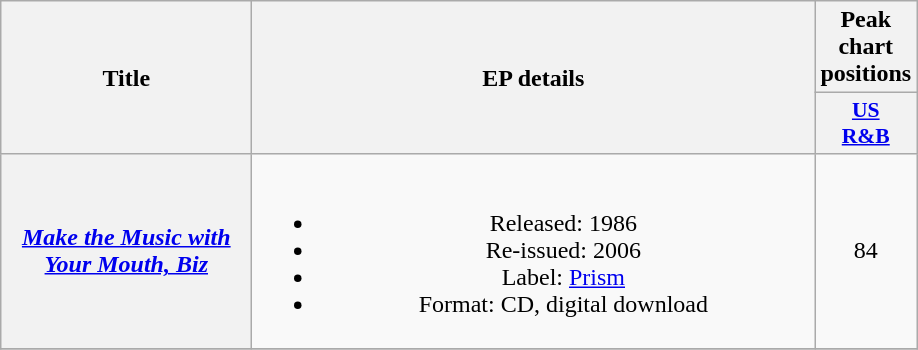<table class="wikitable plainrowheaders" style="text-align:center;" border="1">
<tr>
<th scope="col" rowspan="2" style="width:10em;">Title</th>
<th scope="col" rowspan="2" style="width:23em;">EP details</th>
<th scope="col" colspan="2">Peak chart positions</th>
</tr>
<tr>
<th scope="col" style="width:3em;font-size:90%;"><a href='#'>US<br> R&B</a><br></th>
</tr>
<tr>
<th scope="row"><em><a href='#'>Make the Music with Your Mouth, Biz</a></em></th>
<td><br><ul><li>Released: 1986</li><li>Re-issued: 2006</li><li>Label: <a href='#'>Prism</a></li><li>Format: CD, digital download</li></ul></td>
<td>84</td>
</tr>
<tr>
</tr>
</table>
